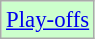<table class="wikitable" style="font-size: 95%">
<tr>
<td bgcolor="#ccffcc"><a href='#'>Play-offs</a></td>
</tr>
</table>
